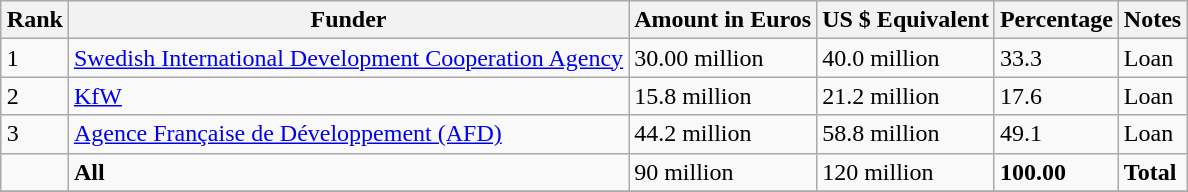<table class="wikitable sortable" style="margin: 0.5em auto">
<tr>
<th>Rank</th>
<th>Funder</th>
<th>Amount in Euros</th>
<th>US $ Equivalent</th>
<th>Percentage</th>
<th>Notes</th>
</tr>
<tr>
<td>1</td>
<td><a href='#'>Swedish International Development Cooperation Agency</a></td>
<td>30.00 million</td>
<td>40.0 million</td>
<td>33.3</td>
<td>Loan</td>
</tr>
<tr>
<td>2</td>
<td><a href='#'>KfW</a></td>
<td>15.8 million</td>
<td>21.2 million</td>
<td>17.6</td>
<td>Loan</td>
</tr>
<tr>
<td>3</td>
<td><a href='#'>Agence Française de Développement (AFD)</a></td>
<td>44.2 million</td>
<td>58.8 million</td>
<td>49.1</td>
<td>Loan</td>
</tr>
<tr>
<td></td>
<td><strong>All</strong></td>
<td>90 million</td>
<td>120 million</td>
<td><strong>100.00</strong></td>
<td><strong>Total</strong></td>
</tr>
<tr>
</tr>
</table>
